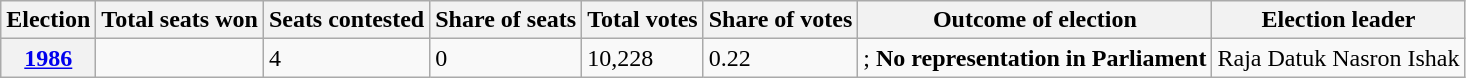<table class="wikitable">
<tr>
<th>Election</th>
<th>Total seats won</th>
<th>Seats contested</th>
<th>Share of seats</th>
<th>Total votes</th>
<th>Share of votes</th>
<th>Outcome of election</th>
<th>Election leader</th>
</tr>
<tr>
<th><a href='#'>1986</a></th>
<td></td>
<td>4</td>
<td>0</td>
<td>10,228</td>
<td>0.22</td>
<td>; <strong>No representation in Parliament</strong></td>
<td>Raja Datuk Nasron Ishak</td>
</tr>
</table>
